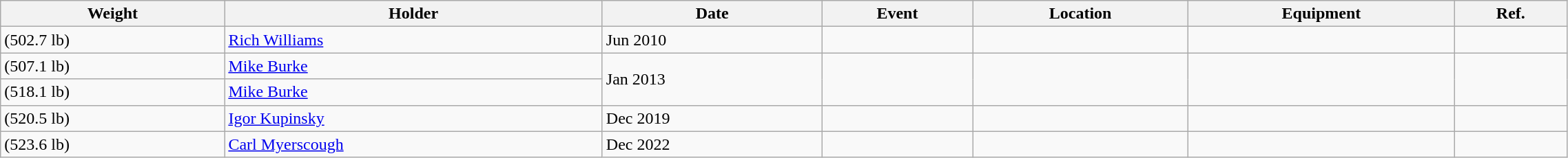<table class="wikitable sortable" style="display: inline-table;width: 120%;">
<tr>
<th scope="col">Weight</th>
<th scope="col">Holder</th>
<th scope="col" class="unsortable">Date</th>
<th scope="col" class="unsortable">Event</th>
<th scope="col">Location</th>
<th scope="col" class="unsortable">Equipment</th>
<th scope="col" class="unsortable">Ref.</th>
</tr>
<tr>
<td> (502.7 lb)</td>
<td> <a href='#'>Rich Williams</a></td>
<td>Jun 2010</td>
<td></td>
<td></td>
<td></td>
<td></td>
</tr>
<tr>
<td> (507.1 lb)</td>
<td> <a href='#'>Mike Burke</a></td>
<td rowspan="2">Jan 2013</td>
<td rowspan="2"></td>
<td rowspan="2"></td>
<td rowspan="2"></td>
<td rowspan="2"></td>
</tr>
<tr>
<td> (518.1 lb)</td>
<td> <a href='#'>Mike Burke</a></td>
</tr>
<tr>
<td> (520.5 lb)</td>
<td> <a href='#'>Igor Kupinsky</a></td>
<td>Dec 2019</td>
<td></td>
<td></td>
<td></td>
<td></td>
</tr>
<tr>
<td> (523.6 lb)</td>
<td> <a href='#'>Carl Myerscough</a></td>
<td>Dec 2022</td>
<td></td>
<td></td>
<td></td>
<td></td>
</tr>
</table>
